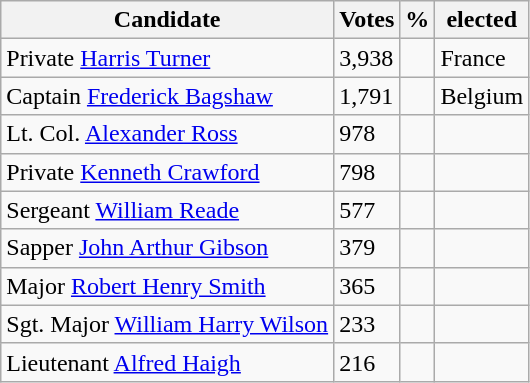<table class="wikitable">
<tr>
<th>Candidate</th>
<th>Votes</th>
<th>%</th>
<th>elected</th>
</tr>
<tr>
<td>Private <a href='#'>Harris Turner</a></td>
<td>3,938</td>
<td></td>
<td>France</td>
</tr>
<tr>
<td>Captain <a href='#'>Frederick Bagshaw</a></td>
<td>1,791</td>
<td></td>
<td>Belgium</td>
</tr>
<tr>
<td>Lt. Col. <a href='#'>Alexander Ross</a></td>
<td>978</td>
<td></td>
<td></td>
</tr>
<tr>
<td>Private <a href='#'>Kenneth Crawford</a></td>
<td>798</td>
<td></td>
<td></td>
</tr>
<tr>
<td>Sergeant <a href='#'>William Reade</a></td>
<td>577</td>
<td></td>
<td></td>
</tr>
<tr>
<td>Sapper <a href='#'>John Arthur Gibson</a></td>
<td>379</td>
<td></td>
<td></td>
</tr>
<tr>
<td>Major <a href='#'>Robert Henry Smith</a></td>
<td>365</td>
<td></td>
<td></td>
</tr>
<tr>
<td>Sgt. Major <a href='#'>William Harry Wilson</a></td>
<td>233</td>
<td></td>
<td></td>
</tr>
<tr>
<td>Lieutenant <a href='#'>Alfred Haigh</a></td>
<td>216</td>
<td></td>
<td></td>
</tr>
</table>
